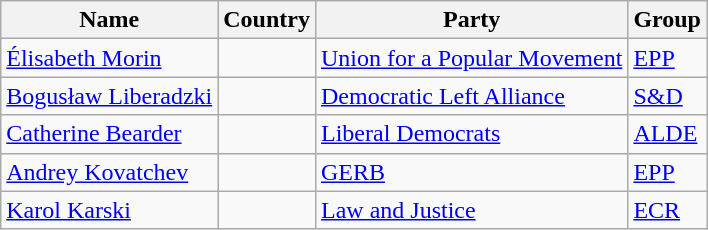<table class="wikitable">
<tr>
<th scope="col">Name</th>
<th scope="col">Country</th>
<th scope="col">Party</th>
<th scope="col">Group</th>
</tr>
<tr>
<td><a href='#'>Élisabeth Morin</a></td>
<td></td>
<td><a href='#'>Union for a Popular Movement</a></td>
<td><a href='#'>EPP</a></td>
</tr>
<tr>
<td><a href='#'>Bogusław Liberadzki</a></td>
<td></td>
<td><a href='#'>Democratic Left Alliance</a></td>
<td><a href='#'>S&D</a></td>
</tr>
<tr>
<td><a href='#'>Catherine Bearder</a></td>
<td></td>
<td><a href='#'>Liberal Democrats</a></td>
<td><a href='#'>ALDE</a></td>
</tr>
<tr>
<td><a href='#'>Andrey Kovatchev</a></td>
<td></td>
<td><a href='#'>GERB</a></td>
<td><a href='#'>EPP</a></td>
</tr>
<tr>
<td><a href='#'>Karol Karski</a></td>
<td></td>
<td><a href='#'>Law and Justice</a></td>
<td><a href='#'>ECR</a></td>
</tr>
</table>
